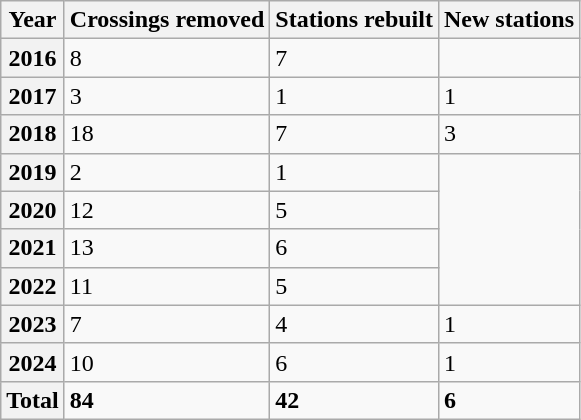<table class="wikitable">
<tr>
<th>Year</th>
<th>Crossings removed</th>
<th>Stations rebuilt</th>
<th>New stations</th>
</tr>
<tr>
<th>2016</th>
<td>8</td>
<td>7</td>
<td></td>
</tr>
<tr>
<th>2017</th>
<td>3</td>
<td>1</td>
<td>1</td>
</tr>
<tr>
<th>2018</th>
<td>18</td>
<td>7</td>
<td>3</td>
</tr>
<tr>
<th>2019</th>
<td>2</td>
<td>1</td>
<td rowspan="4"></td>
</tr>
<tr>
<th>2020</th>
<td>12</td>
<td>5</td>
</tr>
<tr>
<th>2021</th>
<td>13</td>
<td>6</td>
</tr>
<tr>
<th>2022</th>
<td>11</td>
<td>5</td>
</tr>
<tr>
<th>2023</th>
<td>7</td>
<td>4</td>
<td>1</td>
</tr>
<tr>
<th>2024</th>
<td>10</td>
<td>6</td>
<td>1</td>
</tr>
<tr>
<th>Total</th>
<td><strong>84</strong></td>
<td><strong>42</strong></td>
<td><strong>6</strong></td>
</tr>
</table>
